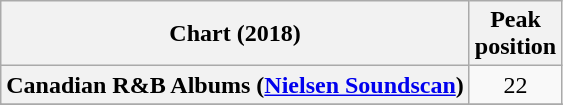<table class="wikitable plainrowheaders">
<tr>
<th>Chart (2018)</th>
<th>Peak<br>position</th>
</tr>
<tr>
<th scope="row">Canadian R&B Albums (<a href='#'>Nielsen Soundscan</a>)</th>
<td style="text-align:center;">22</td>
</tr>
<tr>
</tr>
<tr>
</tr>
<tr>
</tr>
<tr>
</tr>
<tr>
</tr>
<tr>
</tr>
</table>
